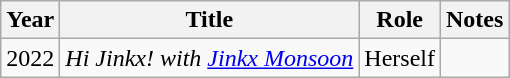<table class="wikitable sortable">
<tr>
<th>Year</th>
<th>Title</th>
<th>Role</th>
<th class="unsortable">Notes</th>
</tr>
<tr>
<td>2022</td>
<td><em>Hi Jinkx! with <a href='#'>Jinkx Monsoon</a></em></td>
<td>Herself</td>
<td></td>
</tr>
</table>
